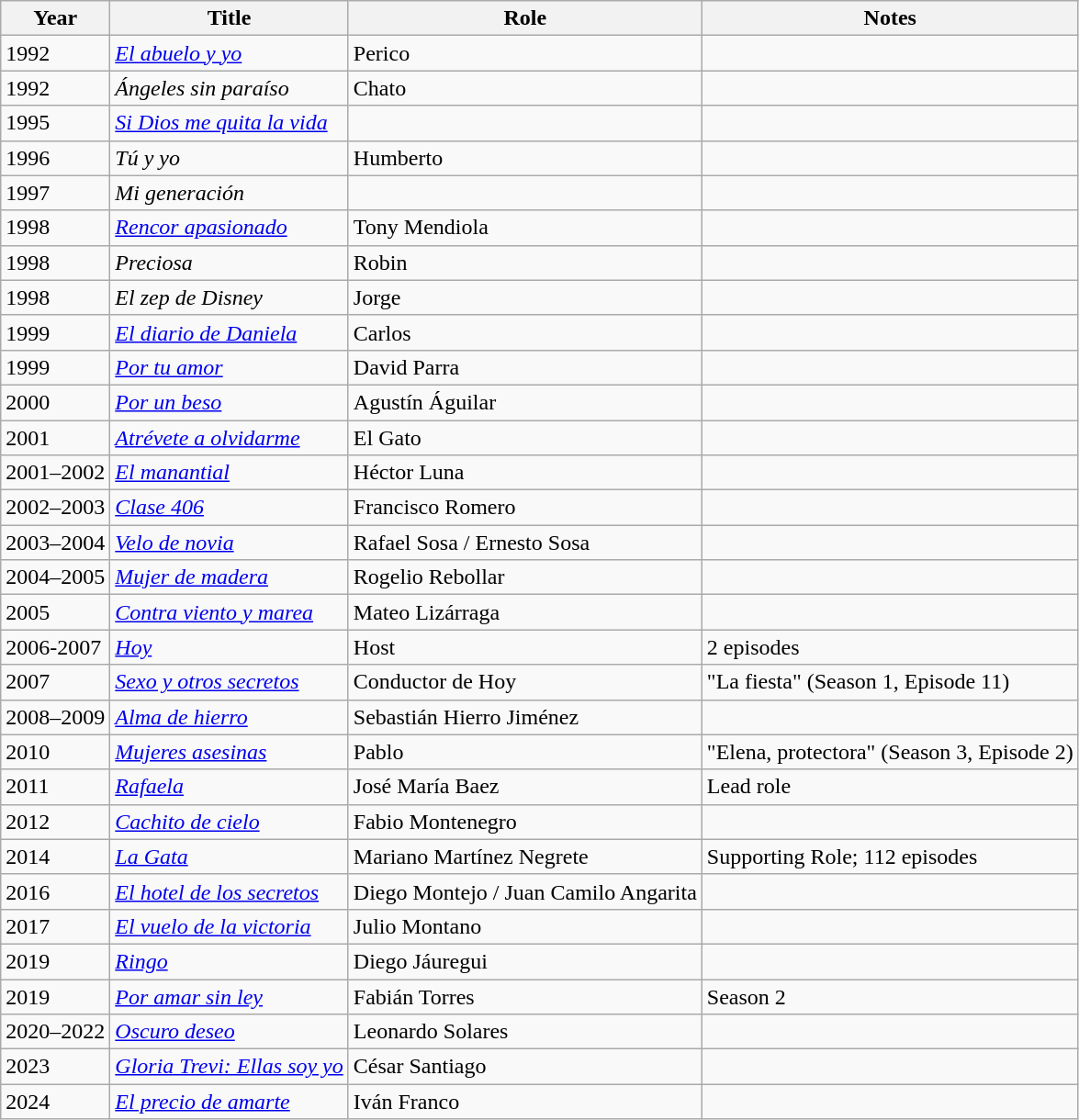<table class="wikitable sortable">
<tr>
<th>Year</th>
<th>Title</th>
<th>Role</th>
<th>Notes</th>
</tr>
<tr>
<td>1992</td>
<td><em><a href='#'>El abuelo y yo</a></em></td>
<td>Perico</td>
<td></td>
</tr>
<tr>
<td>1992</td>
<td><em>Ángeles sin paraíso</em></td>
<td>Chato</td>
<td></td>
</tr>
<tr>
<td>1995</td>
<td><em><a href='#'>Si Dios me quita la vida</a></em></td>
<td></td>
<td></td>
</tr>
<tr>
<td>1996</td>
<td><em>Tú y yo</em></td>
<td>Humberto</td>
<td></td>
</tr>
<tr>
<td>1997</td>
<td><em>Mi generación</em></td>
<td></td>
<td></td>
</tr>
<tr>
<td>1998</td>
<td><em><a href='#'>Rencor apasionado</a></em></td>
<td>Tony Mendiola</td>
<td></td>
</tr>
<tr>
<td>1998</td>
<td><em>Preciosa</em></td>
<td>Robin</td>
<td></td>
</tr>
<tr>
<td>1998</td>
<td><em>El zep de Disney</em></td>
<td>Jorge</td>
<td></td>
</tr>
<tr>
<td>1999</td>
<td><em><a href='#'>El diario de Daniela </a></em></td>
<td>Carlos</td>
<td></td>
</tr>
<tr>
<td>1999</td>
<td><em><a href='#'>Por tu amor</a></em></td>
<td>David Parra</td>
<td></td>
</tr>
<tr>
<td>2000</td>
<td><em><a href='#'>Por un beso</a></em></td>
<td>Agustín Águilar</td>
<td></td>
</tr>
<tr>
<td>2001</td>
<td><em><a href='#'>Atrévete a olvidarme</a></em></td>
<td>El Gato</td>
<td></td>
</tr>
<tr>
<td>2001–2002</td>
<td><em><a href='#'>El manantial</a></em></td>
<td>Héctor Luna</td>
<td></td>
</tr>
<tr>
<td>2002–2003</td>
<td><em><a href='#'>Clase 406</a></em></td>
<td>Francisco Romero</td>
<td></td>
</tr>
<tr>
<td>2003–2004</td>
<td><em><a href='#'>Velo de novia</a></em></td>
<td>Rafael Sosa / Ernesto Sosa</td>
<td></td>
</tr>
<tr>
<td>2004–2005</td>
<td><em><a href='#'>Mujer de madera</a></em></td>
<td>Rogelio Rebollar</td>
<td></td>
</tr>
<tr>
<td>2005</td>
<td><em><a href='#'>Contra viento y marea</a></em></td>
<td>Mateo Lizárraga</td>
<td></td>
</tr>
<tr>
<td>2006-2007</td>
<td><em><a href='#'>Hoy</a></em></td>
<td>Host</td>
<td>2 episodes</td>
</tr>
<tr>
<td>2007</td>
<td><em><a href='#'>Sexo y otros secretos</a></em></td>
<td>Conductor de Hoy</td>
<td>"La fiesta" (Season 1, Episode 11)</td>
</tr>
<tr>
<td>2008–2009</td>
<td><em><a href='#'>Alma de hierro</a></em></td>
<td>Sebastián Hierro Jiménez</td>
<td></td>
</tr>
<tr>
<td>2010</td>
<td><em><a href='#'>Mujeres asesinas</a></em></td>
<td>Pablo</td>
<td>"Elena, protectora" (Season 3, Episode 2)</td>
</tr>
<tr>
<td>2011</td>
<td><em><a href='#'>Rafaela</a></em></td>
<td>José María Baez</td>
<td>Lead role</td>
</tr>
<tr>
<td>2012</td>
<td><em><a href='#'>Cachito de cielo</a></em></td>
<td>Fabio Montenegro</td>
<td></td>
</tr>
<tr>
<td>2014</td>
<td><em><a href='#'>La Gata</a></em></td>
<td>Mariano Martínez Negrete</td>
<td>Supporting Role; 112 episodes</td>
</tr>
<tr>
<td>2016</td>
<td><em><a href='#'>El hotel de los secretos</a></em></td>
<td>Diego Montejo / Juan Camilo Angarita</td>
<td></td>
</tr>
<tr>
<td>2017</td>
<td><em><a href='#'>El vuelo de la victoria</a></em></td>
<td>Julio Montano</td>
<td></td>
</tr>
<tr>
<td>2019</td>
<td><em><a href='#'>Ringo</a></em></td>
<td>Diego Jáuregui</td>
<td></td>
</tr>
<tr>
<td>2019</td>
<td><em><a href='#'>Por amar sin ley</a></em></td>
<td>Fabián Torres</td>
<td>Season 2</td>
</tr>
<tr>
<td>2020–2022</td>
<td><em><a href='#'>Oscuro deseo</a></em></td>
<td>Leonardo Solares</td>
<td></td>
</tr>
<tr>
<td>2023</td>
<td><em><a href='#'>Gloria Trevi: Ellas soy yo</a></em></td>
<td>César Santiago</td>
<td></td>
</tr>
<tr>
<td>2024</td>
<td><em><a href='#'>El precio de amarte</a></em></td>
<td>Iván Franco</td>
<td></td>
</tr>
</table>
